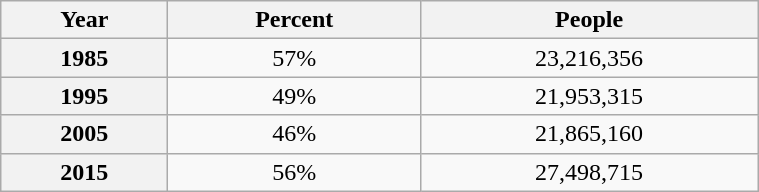<table class="wikitable sortable" style="text-align:center; width:40%;">
<tr>
<th>Year</th>
<th>Percent</th>
<th>People</th>
</tr>
<tr>
<th>1985</th>
<td>57%</td>
<td>23,216,356</td>
</tr>
<tr>
<th>1995</th>
<td>49%</td>
<td>21,953,315</td>
</tr>
<tr>
<th>2005</th>
<td>46%</td>
<td>21,865,160</td>
</tr>
<tr>
<th>2015</th>
<td>56%</td>
<td>27,498,715</td>
</tr>
</table>
